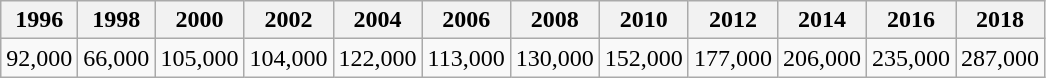<table class="wikitable">
<tr>
<th>1996</th>
<th>1998</th>
<th>2000</th>
<th>2002</th>
<th>2004</th>
<th>2006</th>
<th>2008</th>
<th>2010</th>
<th>2012</th>
<th>2014</th>
<th>2016</th>
<th>2018</th>
</tr>
<tr>
<td>92,000</td>
<td>66,000</td>
<td>105,000</td>
<td>104,000</td>
<td>122,000</td>
<td>113,000</td>
<td>130,000</td>
<td>152,000</td>
<td>177,000</td>
<td>206,000</td>
<td>235,000</td>
<td>287,000</td>
</tr>
</table>
